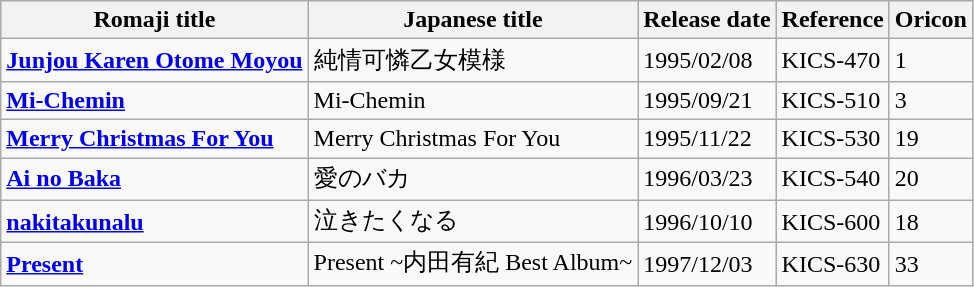<table class="wikitable">
<tr>
<th>Romaji title</th>
<th>Japanese title</th>
<th>Release date</th>
<th>Reference</th>
<th>Oricon</th>
</tr>
<tr>
<td><strong><a href='#'>Junjou Karen Otome Moyou</a></strong></td>
<td>純情可憐乙女模様</td>
<td>1995/02/08</td>
<td>KICS-470</td>
<td>1</td>
</tr>
<tr>
<td><strong><a href='#'>Mi-Chemin</a></strong></td>
<td>Mi-Chemin</td>
<td>1995/09/21</td>
<td>KICS-510</td>
<td>3</td>
</tr>
<tr>
<td><strong><a href='#'>Merry Christmas For You</a></strong></td>
<td>Merry Christmas For You</td>
<td>1995/11/22</td>
<td>KICS-530</td>
<td>19</td>
</tr>
<tr>
<td><strong><a href='#'>Ai no Baka</a></strong></td>
<td>愛のバカ</td>
<td>1996/03/23</td>
<td>KICS-540</td>
<td>20</td>
</tr>
<tr>
<td><strong><a href='#'>nakitakunalu</a></strong></td>
<td>泣きたくなる</td>
<td>1996/10/10</td>
<td>KICS-600</td>
<td>18</td>
</tr>
<tr>
<td><strong><a href='#'>Present</a></strong></td>
<td>Present ~内田有紀 Best Album~</td>
<td>1997/12/03</td>
<td>KICS-630</td>
<td>33</td>
</tr>
</table>
